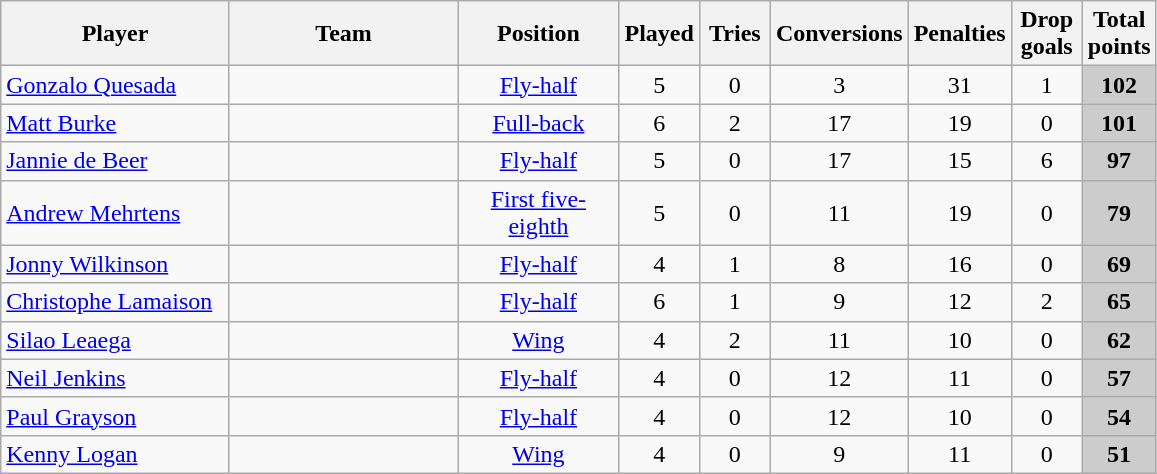<table class="wikitable sortable" style="text-align:center">
<tr>
<th width=145>Player</th>
<th width=145>Team</th>
<th width=100>Position</th>
<th width=40>Played</th>
<th width=40>Tries</th>
<th width=40>Conversions</th>
<th width=40>Penalties</th>
<th width=40>Drop goals</th>
<th width=40>Total points</th>
</tr>
<tr>
<td align="left"><a href='#'>Gonzalo Quesada</a></td>
<td align="left"></td>
<td><a href='#'>Fly-half</a></td>
<td>5</td>
<td>0</td>
<td>3</td>
<td>31</td>
<td>1</td>
<td ! scope=row style="background:#ccc"><strong>102</strong></td>
</tr>
<tr>
<td align="left"><a href='#'>Matt Burke</a></td>
<td align="left"></td>
<td><a href='#'>Full-back</a></td>
<td>6</td>
<td>2</td>
<td>17</td>
<td>19</td>
<td>0</td>
<td ! scope=row style="background:#ccc"><strong>101</strong></td>
</tr>
<tr>
<td align="left"><a href='#'>Jannie de Beer</a></td>
<td align="left"></td>
<td><a href='#'>Fly-half</a></td>
<td>5</td>
<td>0</td>
<td>17</td>
<td>15</td>
<td>6</td>
<td ! scope=row style="background:#ccc"><strong>97</strong></td>
</tr>
<tr>
<td align="left"><a href='#'>Andrew Mehrtens</a></td>
<td align="left"></td>
<td><a href='#'>First five-eighth</a></td>
<td>5</td>
<td>0</td>
<td>11</td>
<td>19</td>
<td>0</td>
<td ! scope=row style="background:#ccc"><strong>79</strong></td>
</tr>
<tr>
<td align="left"><a href='#'>Jonny Wilkinson</a></td>
<td align="left"></td>
<td><a href='#'>Fly-half</a></td>
<td>4</td>
<td>1</td>
<td>8</td>
<td>16</td>
<td>0</td>
<td ! scope=row style="background:#ccc"><strong>69</strong></td>
</tr>
<tr>
<td align="left"><a href='#'>Christophe Lamaison</a></td>
<td align="left"></td>
<td><a href='#'>Fly-half</a></td>
<td>6</td>
<td>1</td>
<td>9</td>
<td>12</td>
<td>2</td>
<td ! scope=row style="background:#ccc"><strong>65</strong></td>
</tr>
<tr>
<td align="left"><a href='#'>Silao Leaega</a></td>
<td align="left"></td>
<td><a href='#'>Wing</a></td>
<td>4</td>
<td>2</td>
<td>11</td>
<td>10</td>
<td>0</td>
<td ! scope=row style="background:#ccc"><strong>62</strong></td>
</tr>
<tr>
<td align="left"><a href='#'>Neil Jenkins</a></td>
<td align="left"></td>
<td><a href='#'>Fly-half</a></td>
<td>4</td>
<td>0</td>
<td>12</td>
<td>11</td>
<td>0</td>
<td ! scope=row style="background:#ccc"><strong>57</strong></td>
</tr>
<tr>
<td align="left"><a href='#'>Paul Grayson</a></td>
<td align="left"></td>
<td><a href='#'>Fly-half</a></td>
<td>4</td>
<td>0</td>
<td>12</td>
<td>10</td>
<td>0</td>
<td ! scope=row style="background:#ccc"><strong>54</strong></td>
</tr>
<tr>
<td align="left"><a href='#'>Kenny Logan</a></td>
<td align="left"></td>
<td><a href='#'>Wing</a></td>
<td>4</td>
<td>0</td>
<td>9</td>
<td>11</td>
<td>0</td>
<td ! scope=row style="background:#ccc"><strong>51</strong></td>
</tr>
</table>
